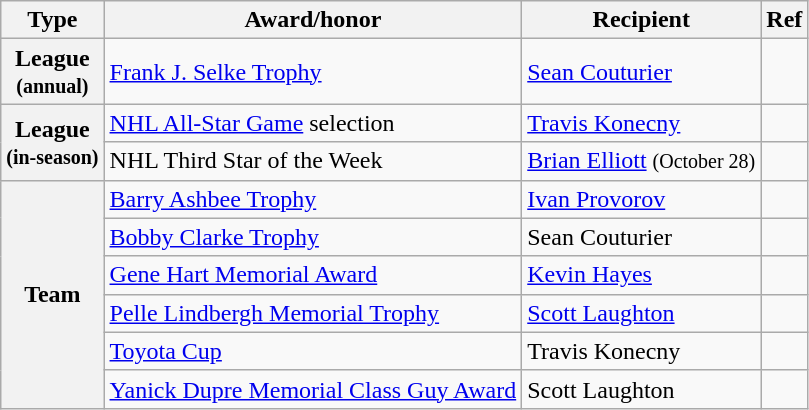<table class="wikitable">
<tr>
<th scope="col">Type</th>
<th scope="col">Award/honor</th>
<th scope="col">Recipient</th>
<th scope="col">Ref</th>
</tr>
<tr>
<th scope="row" rowspan="1">League<br><small>(annual)</small></th>
<td><a href='#'>Frank J. Selke Trophy</a></td>
<td><a href='#'>Sean Couturier</a></td>
<td></td>
</tr>
<tr>
<th scope="row" rowspan="2">League<br><small>(in-season)</small></th>
<td><a href='#'>NHL All-Star Game</a> selection</td>
<td><a href='#'>Travis Konecny</a></td>
<td></td>
</tr>
<tr>
<td>NHL Third Star of the Week</td>
<td><a href='#'>Brian Elliott</a> <small>(October 28)</small></td>
<td></td>
</tr>
<tr>
<th scope="row" rowspan="6">Team</th>
<td><a href='#'>Barry Ashbee Trophy</a></td>
<td><a href='#'>Ivan Provorov</a></td>
<td></td>
</tr>
<tr>
<td><a href='#'>Bobby Clarke Trophy</a></td>
<td>Sean Couturier</td>
<td></td>
</tr>
<tr>
<td><a href='#'>Gene Hart Memorial Award</a></td>
<td><a href='#'>Kevin Hayes</a></td>
<td></td>
</tr>
<tr>
<td><a href='#'>Pelle Lindbergh Memorial Trophy</a></td>
<td><a href='#'>Scott Laughton</a></td>
<td></td>
</tr>
<tr>
<td><a href='#'>Toyota Cup</a></td>
<td>Travis Konecny</td>
<td></td>
</tr>
<tr>
<td><a href='#'>Yanick Dupre Memorial Class Guy Award</a></td>
<td>Scott Laughton</td>
<td></td>
</tr>
</table>
